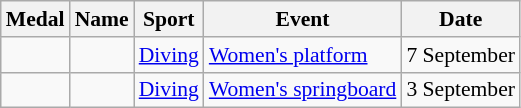<table class="wikitable sortable" style="font-size:90%">
<tr>
<th>Medal</th>
<th>Name</th>
<th>Sport</th>
<th>Event</th>
<th>Date</th>
</tr>
<tr>
<td></td>
<td></td>
<td><a href='#'>Diving</a></td>
<td><a href='#'>Women's platform</a></td>
<td>7 September</td>
</tr>
<tr>
<td></td>
<td></td>
<td><a href='#'>Diving</a></td>
<td><a href='#'>Women's springboard</a></td>
<td>3 September</td>
</tr>
</table>
